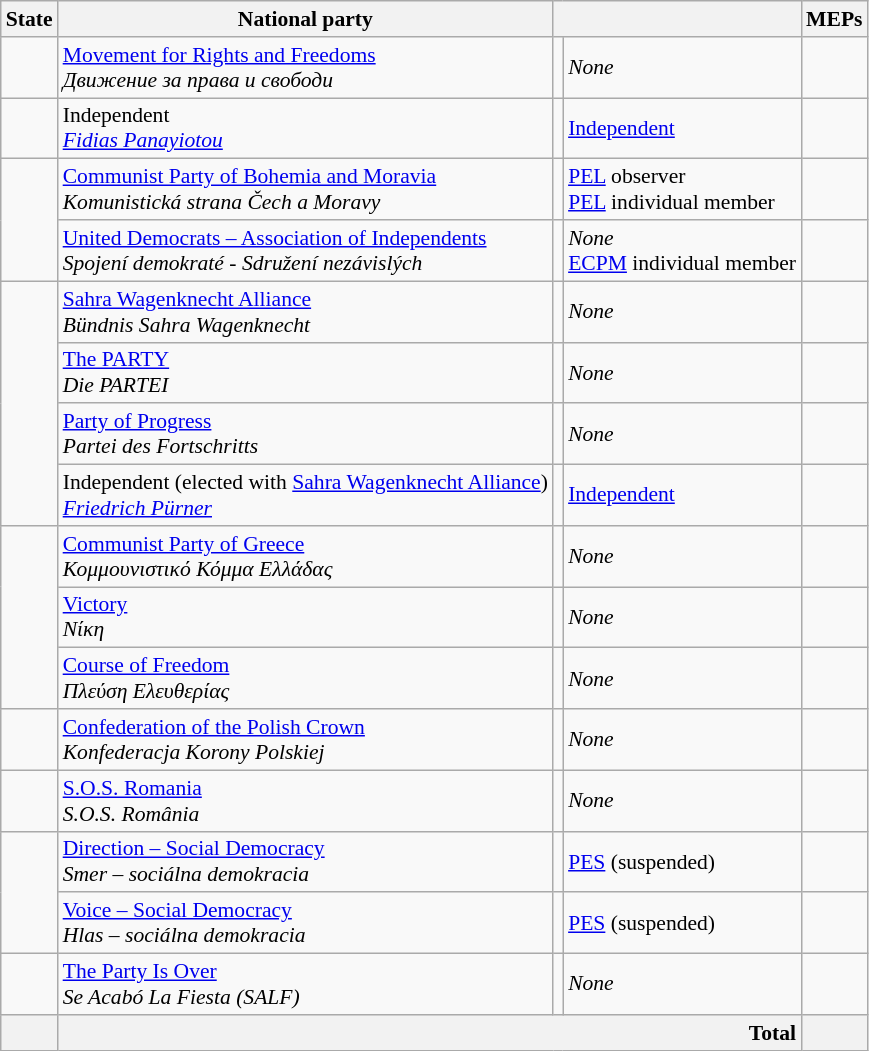<table class="wikitable sortable" style="font-size:90%">
<tr>
<th>State</th>
<th>National party</th>
<th colspan=2></th>
<th>MEPs</th>
</tr>
<tr>
<td></td>
<td><a href='#'>Movement for Rights and Freedoms</a><br><em>Движение за права и свободи</em></td>
<td></td>
<td><em>None</em></td>
<td></td>
</tr>
<tr>
<td></td>
<td>Independent<br><em><a href='#'>Fidias Panayiotou</a></em></td>
<td></td>
<td><a href='#'>Independent</a></td>
<td></td>
</tr>
<tr>
<td rowspan=2></td>
<td><a href='#'>Communist Party of Bohemia and Moravia</a><br><em>Komunistická strana Čech a Moravy</em></td>
<td></td>
<td><a href='#'>PEL</a> observer<br><a href='#'>PEL</a> individual member</td>
<td></td>
</tr>
<tr>
<td><a href='#'>United Democrats – Association of Independents</a><br><em>Spojení demokraté - Sdružení nezávislých</em></td>
<td></td>
<td><em>None</em><br><a href='#'>ECPM</a> individual member</td>
<td></td>
</tr>
<tr>
<td rowspan=4></td>
<td><a href='#'>Sahra Wagenknecht Alliance</a><br><em>Bündnis Sahra Wagenknecht</em></td>
<td></td>
<td><em>None</em></td>
<td></td>
</tr>
<tr>
<td><a href='#'>The PARTY</a><br><em>Die PARTEI</em></td>
<td></td>
<td><em>None</em></td>
<td></td>
</tr>
<tr>
<td><a href='#'>Party of Progress</a><br><em>Partei des Fortschritts</em></td>
<td></td>
<td><em>None</em></td>
<td></td>
</tr>
<tr>
<td>Independent (elected with <a href='#'>Sahra Wagenknecht Alliance</a>)<br><em><a href='#'>Friedrich Pürner</a></em></td>
<td></td>
<td><a href='#'>Independent</a></td>
<td></td>
</tr>
<tr>
<td rowspan=3></td>
<td><a href='#'>Communist Party of Greece</a><br><em>Κομμουνιστικό Κόμμα Ελλάδας</em></td>
<td></td>
<td><em>None</em></td>
<td></td>
</tr>
<tr>
<td><a href='#'>Victory</a><br><em>Νίκη</em></td>
<td></td>
<td><em>None</em></td>
<td></td>
</tr>
<tr>
<td><a href='#'>Course of Freedom</a><br><em>Πλεύση Ελευθερίας</em></td>
<td></td>
<td><em>None</em></td>
<td></td>
</tr>
<tr>
<td></td>
<td><a href='#'>Confederation of the Polish Crown</a><br><em>Konfederacja Korony Polskiej</em></td>
<td></td>
<td><em>None</em></td>
<td></td>
</tr>
<tr>
<td></td>
<td><a href='#'>S.O.S. Romania</a><br><em>S.O.S. România</em></td>
<td></td>
<td><em>None</em></td>
<td></td>
</tr>
<tr>
<td rowspan=2></td>
<td><a href='#'>Direction – Social Democracy</a><br><em>Smer – sociálna demokracia</em></td>
<td></td>
<td><a href='#'>PES</a> (suspended)</td>
<td></td>
</tr>
<tr>
<td><a href='#'>Voice – Social Democracy</a><br><em>Hlas – sociálna demokracia</em></td>
<td></td>
<td><a href='#'>PES</a> (suspended)</td>
<td></td>
</tr>
<tr>
<td></td>
<td><a href='#'>The Party Is Over</a><br><em>Se Acabó La Fiesta (SALF)</em></td>
<td></td>
<td><em>None</em></td>
<td></td>
</tr>
<tr>
<th style="text-align:left"></th>
<th colspan=3 style="text-align:right">Total</th>
<th></th>
</tr>
</table>
